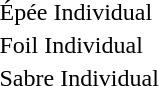<table>
<tr>
<td>Épée Individual<br></td>
<td></td>
<td></td>
<td></td>
</tr>
<tr>
<td>Foil Individual<br></td>
<td></td>
<td></td>
<td></td>
</tr>
<tr>
<td>Sabre Individual<br></td>
<td></td>
<td></td>
<td></td>
</tr>
</table>
